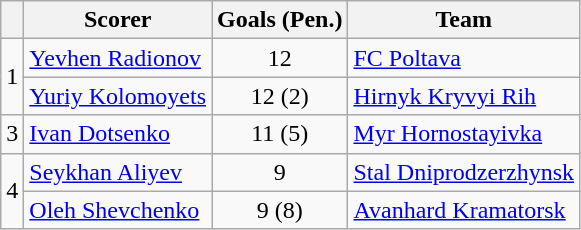<table class="wikitable" style="float:left; margin-right:1em">
<tr>
<th></th>
<th>Scorer</th>
<th>Goals (Pen.)</th>
<th>Team</th>
</tr>
<tr>
<td rowspan="2">1</td>
<td> <a href='#'>Yevhen Radionov</a></td>
<td align=center>12</td>
<td><a href='#'>FC Poltava</a></td>
</tr>
<tr>
<td> <a href='#'>Yuriy Kolomoyets</a></td>
<td align=center>12 (2)</td>
<td><a href='#'>Hirnyk Kryvyi Rih</a></td>
</tr>
<tr>
<td>3</td>
<td> <a href='#'>Ivan Dotsenko</a></td>
<td align=center>11 (5)</td>
<td><a href='#'>Myr Hornostayivka</a></td>
</tr>
<tr>
<td rowspan="2">4</td>
<td> <a href='#'>Seykhan Aliyev</a></td>
<td align=center>9</td>
<td><a href='#'>Stal Dniprodzerzhynsk</a></td>
</tr>
<tr>
<td> <a href='#'>Oleh Shevchenko</a></td>
<td align=center>9 (8)</td>
<td><a href='#'>Avanhard Kramatorsk</a></td>
</tr>
</table>
